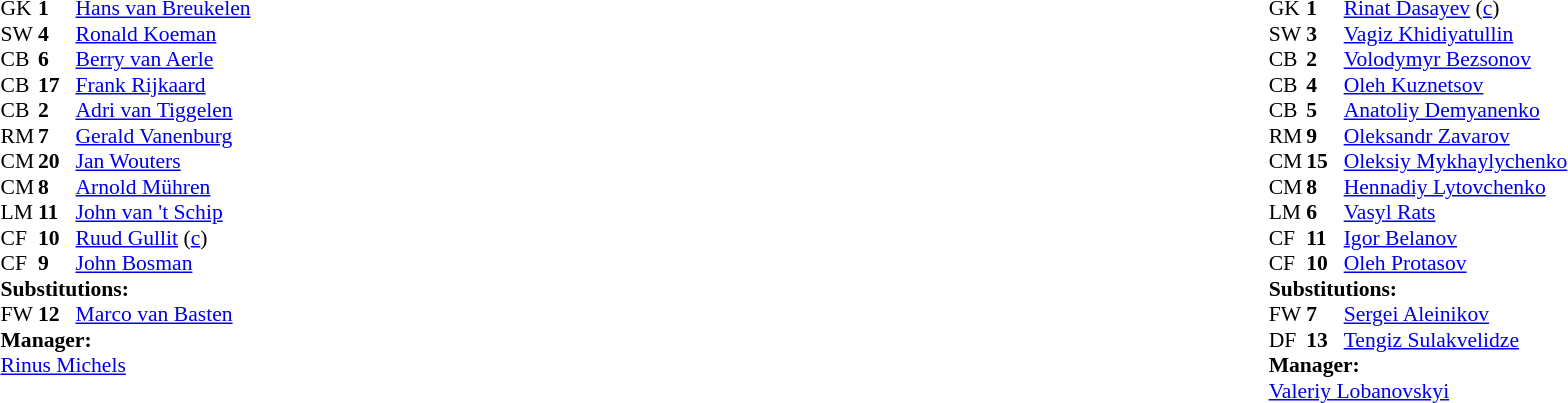<table style="width:100%;">
<tr>
<td style="vertical-align:top; width:40%;"><br><table style="font-size:90%" cellspacing="0" cellpadding="0">
<tr>
<th width="25"></th>
<th width="25"></th>
</tr>
<tr>
<td>GK</td>
<td><strong>1</strong></td>
<td><a href='#'>Hans van Breukelen</a></td>
</tr>
<tr>
<td>SW</td>
<td><strong>4</strong></td>
<td><a href='#'>Ronald Koeman</a></td>
</tr>
<tr>
<td>CB</td>
<td><strong>6</strong></td>
<td><a href='#'>Berry van Aerle</a></td>
</tr>
<tr>
<td>CB</td>
<td><strong>17</strong></td>
<td><a href='#'>Frank Rijkaard</a></td>
</tr>
<tr>
<td>CB</td>
<td><strong>2</strong></td>
<td><a href='#'>Adri van Tiggelen</a></td>
</tr>
<tr>
<td>RM</td>
<td><strong>7</strong></td>
<td><a href='#'>Gerald Vanenburg</a></td>
<td></td>
<td></td>
</tr>
<tr>
<td>CM</td>
<td><strong>20</strong></td>
<td><a href='#'>Jan Wouters</a></td>
</tr>
<tr>
<td>CM</td>
<td><strong>8</strong></td>
<td><a href='#'>Arnold Mühren</a></td>
</tr>
<tr>
<td>LM</td>
<td><strong>11</strong></td>
<td><a href='#'>John van 't Schip</a></td>
</tr>
<tr>
<td>CF</td>
<td><strong>10</strong></td>
<td><a href='#'>Ruud Gullit</a> (<a href='#'>c</a>)</td>
</tr>
<tr>
<td>CF</td>
<td><strong>9</strong></td>
<td><a href='#'>John Bosman</a></td>
</tr>
<tr>
<td colspan=3><strong>Substitutions:</strong></td>
</tr>
<tr>
<td>FW</td>
<td><strong>12</strong></td>
<td><a href='#'>Marco van Basten</a></td>
<td></td>
<td></td>
</tr>
<tr>
<td colspan=3><strong>Manager:</strong></td>
</tr>
<tr>
<td colspan=3><a href='#'>Rinus Michels</a></td>
</tr>
</table>
</td>
<td valign="top"></td>
<td style="vertical-align:top; width:50%;"><br><table style="font-size:90%; margin:auto;" cellspacing="0" cellpadding="0">
<tr>
<th width=25></th>
<th width=25></th>
</tr>
<tr>
<td>GK</td>
<td><strong>1</strong></td>
<td><a href='#'>Rinat Dasayev</a> (<a href='#'>c</a>)</td>
</tr>
<tr>
<td>SW</td>
<td><strong>3</strong></td>
<td><a href='#'>Vagiz Khidiyatullin</a></td>
<td></td>
</tr>
<tr>
<td>CB</td>
<td><strong>2</strong></td>
<td><a href='#'>Volodymyr Bezsonov</a></td>
</tr>
<tr>
<td>CB</td>
<td><strong>4</strong></td>
<td><a href='#'>Oleh Kuznetsov</a></td>
</tr>
<tr>
<td>CB</td>
<td><strong>5</strong></td>
<td><a href='#'>Anatoliy Demyanenko</a></td>
</tr>
<tr>
<td>RM</td>
<td><strong>9</strong></td>
<td><a href='#'>Oleksandr Zavarov</a></td>
<td></td>
<td></td>
</tr>
<tr>
<td>CM</td>
<td><strong>15</strong></td>
<td><a href='#'>Oleksiy Mykhaylychenko</a></td>
</tr>
<tr>
<td>CM</td>
<td><strong>8</strong></td>
<td><a href='#'>Hennadiy Lytovchenko</a></td>
<td></td>
</tr>
<tr>
<td>LM</td>
<td><strong>6</strong></td>
<td><a href='#'>Vasyl Rats</a></td>
</tr>
<tr>
<td>CF</td>
<td><strong>11</strong></td>
<td><a href='#'>Igor Belanov</a></td>
<td></td>
<td></td>
</tr>
<tr>
<td>CF</td>
<td><strong>10</strong></td>
<td><a href='#'>Oleh Protasov</a></td>
</tr>
<tr>
<td colspan=3><strong>Substitutions:</strong></td>
</tr>
<tr>
<td>FW</td>
<td><strong>7</strong></td>
<td><a href='#'>Sergei Aleinikov</a></td>
<td></td>
<td></td>
</tr>
<tr>
<td>DF</td>
<td><strong>13</strong></td>
<td><a href='#'>Tengiz Sulakvelidze</a></td>
<td></td>
<td></td>
</tr>
<tr>
<td colspan=3><strong>Manager:</strong></td>
</tr>
<tr>
<td colspan=3><a href='#'>Valeriy Lobanovskyi</a></td>
</tr>
</table>
</td>
</tr>
</table>
